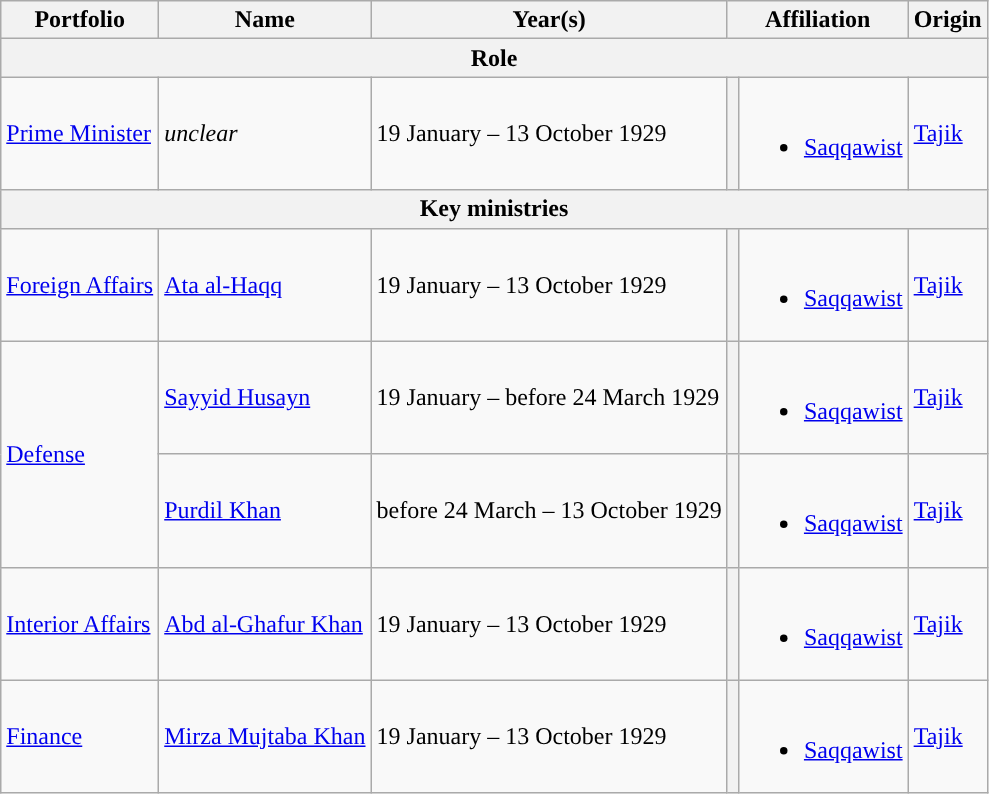<table class="wikitable sortable">
<tr>
<th>Portfolio</th>
<th>Name</th>
<th>Year(s)</th>
<th colspan="2"><strong>Affiliation</strong></th>
<th><strong>Origin</strong></th>
</tr>
<tr>
<th colspan="6"><strong>Role</strong></th>
</tr>
<tr>
<td><a href='#'>Prime Minister</a></td>
<td><em>unclear</em></td>
<td>19 January – 13 October 1929</td>
<th style="background:"></th>
<td><br><ul><li><a href='#'>Saqqawist</a></li></ul></td>
<td><a href='#'>Tajik</a></td>
</tr>
<tr>
<th colspan="6"><strong>Key ministries</strong></th>
</tr>
<tr>
<td><a href='#'>Foreign Affairs</a></td>
<td><a href='#'>Ata al-Haqq</a></td>
<td>19 January – 13 October 1929</td>
<th style="background:"></th>
<td><br><ul><li><a href='#'>Saqqawist</a></li></ul></td>
<td><a href='#'>Tajik</a></td>
</tr>
<tr>
<td rowspan="2"><a href='#'>Defense</a></td>
<td><a href='#'>Sayyid Husayn</a></td>
<td>19 January – before 24 March 1929</td>
<th style="background:"></th>
<td><br><ul><li><a href='#'>Saqqawist</a></li></ul></td>
<td><a href='#'>Tajik</a></td>
</tr>
<tr>
<td><a href='#'>Purdil Khan</a></td>
<td>before 24 March – 13 October 1929</td>
<th style="background:"></th>
<td><br><ul><li><a href='#'>Saqqawist</a></li></ul></td>
<td><a href='#'>Tajik</a></td>
</tr>
<tr>
<td><a href='#'>Interior Affairs</a></td>
<td><a href='#'>Abd al-Ghafur Khan</a></td>
<td>19 January – 13 October 1929</td>
<th style="background:"></th>
<td><br><ul><li><a href='#'>Saqqawist</a></li></ul></td>
<td><a href='#'>Tajik</a></td>
</tr>
<tr>
<td><a href='#'>Finance</a></td>
<td><a href='#'>Mirza Mujtaba Khan</a></td>
<td>19 January – 13 October 1929</td>
<th style="background:"></th>
<td><br><ul><li><a href='#'>Saqqawist</a></li></ul></td>
<td><a href='#'>Tajik</a></td>
</tr>
</table>
